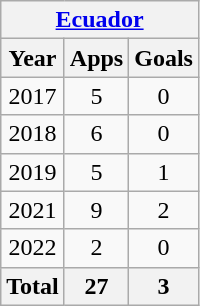<table class="wikitable" style="text-align:center">
<tr>
<th colspan=3><a href='#'>Ecuador</a></th>
</tr>
<tr>
<th>Year</th>
<th>Apps</th>
<th>Goals</th>
</tr>
<tr>
<td>2017</td>
<td>5</td>
<td>0</td>
</tr>
<tr>
<td>2018</td>
<td>6</td>
<td>0</td>
</tr>
<tr>
<td>2019</td>
<td>5</td>
<td>1</td>
</tr>
<tr>
<td>2021</td>
<td>9</td>
<td>2</td>
</tr>
<tr>
<td>2022</td>
<td>2</td>
<td>0</td>
</tr>
<tr>
<th>Total</th>
<th>27</th>
<th>3</th>
</tr>
</table>
